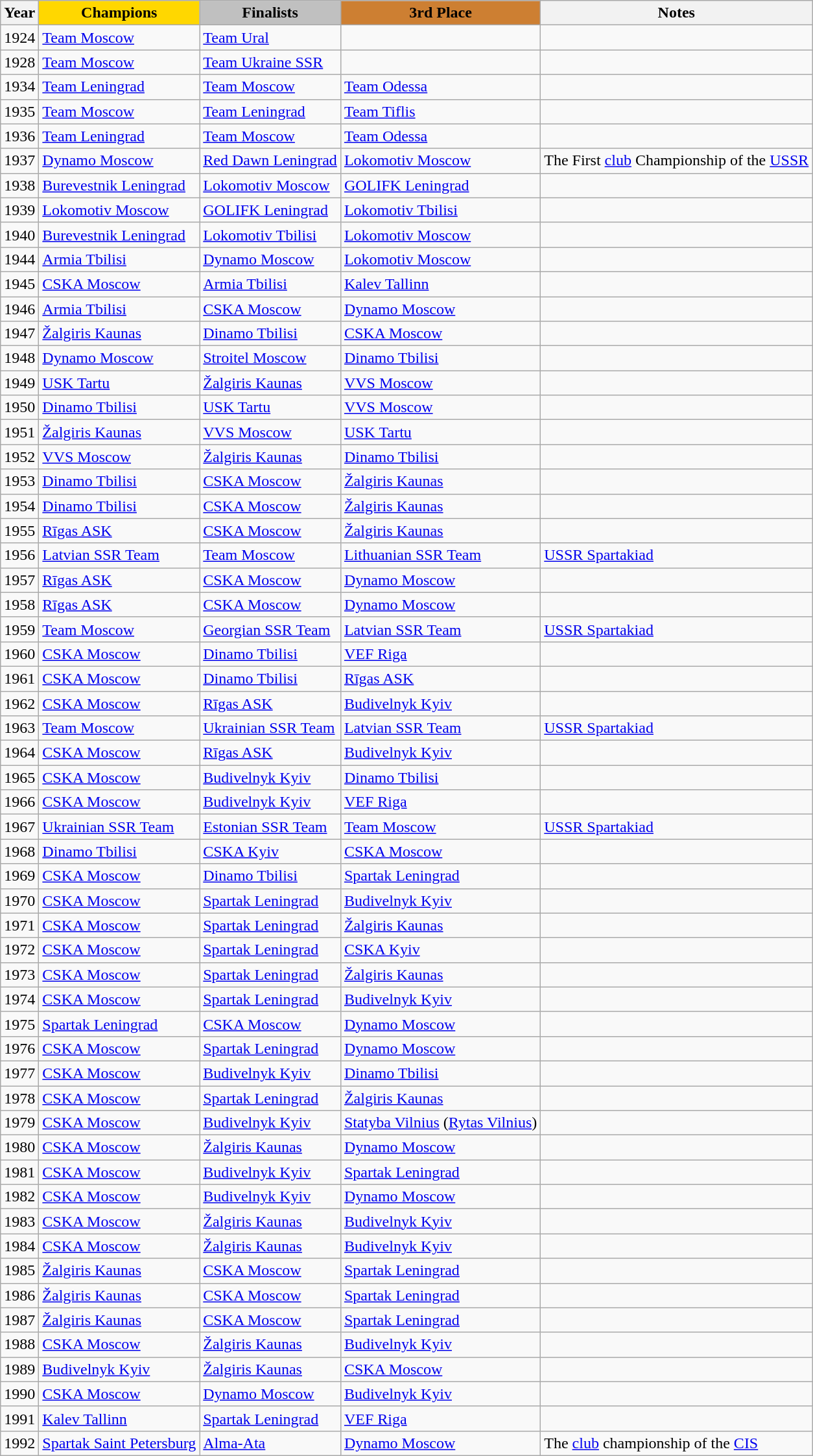<table class="wikitable">
<tr>
<th>Year</th>
<th style="background-color: #FFD700;"> Champions</th>
<th style="background-color: #C0C0C0;"> Finalists</th>
<th style="background-color: #CD7F32;"> 3rd Place</th>
<th>Notes</th>
</tr>
<tr>
<td>1924</td>
<td><a href='#'>Team Moscow</a></td>
<td><a href='#'>Team Ural</a></td>
<td></td>
<td></td>
</tr>
<tr>
<td>1928</td>
<td><a href='#'>Team Moscow</a></td>
<td><a href='#'>Team Ukraine SSR</a></td>
<td></td>
<td></td>
</tr>
<tr>
<td>1934</td>
<td><a href='#'>Team Leningrad</a></td>
<td><a href='#'>Team Moscow</a></td>
<td><a href='#'>Team Odessa</a></td>
<td></td>
</tr>
<tr>
<td>1935</td>
<td><a href='#'>Team Moscow</a></td>
<td><a href='#'>Team Leningrad</a></td>
<td><a href='#'>Team Tiflis</a></td>
<td></td>
</tr>
<tr>
<td>1936</td>
<td><a href='#'>Team Leningrad</a></td>
<td><a href='#'>Team Moscow</a></td>
<td><a href='#'>Team Odessa</a></td>
<td></td>
</tr>
<tr>
<td>1937</td>
<td><a href='#'>Dynamo Moscow</a></td>
<td><a href='#'>Red Dawn Leningrad</a></td>
<td><a href='#'>Lokomotiv Moscow</a></td>
<td>The First <a href='#'>club</a> Championship of the <a href='#'>USSR</a></td>
</tr>
<tr>
<td>1938</td>
<td><a href='#'>Burevestnik Leningrad</a></td>
<td><a href='#'>Lokomotiv Moscow</a></td>
<td><a href='#'>GOLIFK Leningrad</a></td>
<td></td>
</tr>
<tr>
<td>1939</td>
<td><a href='#'>Lokomotiv Moscow</a></td>
<td><a href='#'>GOLIFK Leningrad</a></td>
<td><a href='#'>Lokomotiv Tbilisi</a></td>
<td></td>
</tr>
<tr>
<td>1940</td>
<td><a href='#'>Burevestnik Leningrad</a></td>
<td><a href='#'>Lokomotiv Tbilisi</a></td>
<td><a href='#'>Lokomotiv Moscow</a></td>
<td></td>
</tr>
<tr>
<td>1944</td>
<td><a href='#'>Armia Tbilisi</a></td>
<td><a href='#'>Dynamo Moscow</a></td>
<td><a href='#'>Lokomotiv Moscow</a></td>
<td></td>
</tr>
<tr>
<td>1945</td>
<td><a href='#'>CSKA Moscow</a></td>
<td><a href='#'>Armia Tbilisi</a></td>
<td><a href='#'>Kalev Tallinn</a></td>
<td></td>
</tr>
<tr>
<td>1946</td>
<td><a href='#'>Armia Tbilisi</a></td>
<td><a href='#'>CSKA Moscow</a></td>
<td><a href='#'>Dynamo Moscow</a></td>
<td></td>
</tr>
<tr>
<td>1947</td>
<td><a href='#'>Žalgiris Kaunas</a></td>
<td><a href='#'>Dinamo Tbilisi</a></td>
<td><a href='#'>CSKA Moscow</a></td>
<td></td>
</tr>
<tr>
<td>1948</td>
<td><a href='#'>Dynamo Moscow</a></td>
<td><a href='#'>Stroitel Moscow</a></td>
<td><a href='#'>Dinamo Tbilisi</a></td>
<td></td>
</tr>
<tr>
<td>1949</td>
<td><a href='#'>USK Tartu</a></td>
<td><a href='#'>Žalgiris Kaunas</a></td>
<td><a href='#'>VVS Moscow</a></td>
<td></td>
</tr>
<tr>
<td>1950</td>
<td><a href='#'>Dinamo Tbilisi</a></td>
<td><a href='#'>USK Tartu</a></td>
<td><a href='#'>VVS Moscow</a></td>
<td></td>
</tr>
<tr>
<td>1951</td>
<td><a href='#'>Žalgiris Kaunas</a></td>
<td><a href='#'>VVS Moscow</a></td>
<td><a href='#'>USK Tartu</a></td>
<td></td>
</tr>
<tr>
<td>1952</td>
<td><a href='#'>VVS Moscow</a></td>
<td><a href='#'>Žalgiris Kaunas</a></td>
<td><a href='#'>Dinamo Tbilisi</a></td>
<td></td>
</tr>
<tr>
<td>1953</td>
<td><a href='#'>Dinamo Tbilisi</a></td>
<td><a href='#'>CSKA Moscow</a></td>
<td><a href='#'>Žalgiris Kaunas</a></td>
<td></td>
</tr>
<tr>
<td>1954</td>
<td><a href='#'>Dinamo Tbilisi</a></td>
<td><a href='#'>CSKA Moscow</a></td>
<td><a href='#'>Žalgiris Kaunas</a></td>
<td></td>
</tr>
<tr>
<td>1955</td>
<td><a href='#'>Rīgas ASK</a></td>
<td><a href='#'>CSKA Moscow</a></td>
<td><a href='#'>Žalgiris Kaunas</a></td>
<td></td>
</tr>
<tr>
<td>1956</td>
<td><a href='#'>Latvian SSR Team</a></td>
<td><a href='#'>Team Moscow</a></td>
<td><a href='#'>Lithuanian SSR Team</a></td>
<td><a href='#'>USSR Spartakiad</a></td>
</tr>
<tr>
<td>1957</td>
<td><a href='#'>Rīgas ASK</a></td>
<td><a href='#'>CSKA Moscow</a></td>
<td><a href='#'>Dynamo Moscow</a></td>
<td></td>
</tr>
<tr>
<td>1958</td>
<td><a href='#'>Rīgas ASK</a></td>
<td><a href='#'>CSKA Moscow</a></td>
<td><a href='#'>Dynamo Moscow</a></td>
<td></td>
</tr>
<tr>
<td>1959</td>
<td><a href='#'>Team Moscow</a></td>
<td><a href='#'>Georgian SSR Team</a></td>
<td><a href='#'>Latvian SSR Team</a></td>
<td><a href='#'>USSR Spartakiad</a></td>
</tr>
<tr>
<td>1960</td>
<td><a href='#'>CSKA Moscow</a></td>
<td><a href='#'>Dinamo Tbilisi</a></td>
<td><a href='#'>VEF Riga</a></td>
<td></td>
</tr>
<tr>
<td>1961</td>
<td><a href='#'>CSKA Moscow</a></td>
<td><a href='#'>Dinamo Tbilisi</a></td>
<td><a href='#'>Rīgas ASK</a></td>
<td></td>
</tr>
<tr>
<td>1962</td>
<td><a href='#'>CSKA Moscow</a></td>
<td><a href='#'>Rīgas ASK</a></td>
<td><a href='#'>Budivelnyk Kyiv</a></td>
<td></td>
</tr>
<tr>
<td>1963</td>
<td><a href='#'>Team Moscow</a></td>
<td><a href='#'>Ukrainian SSR Team</a></td>
<td><a href='#'>Latvian SSR Team</a></td>
<td><a href='#'>USSR Spartakiad</a></td>
</tr>
<tr>
<td>1964</td>
<td><a href='#'>CSKA Moscow</a></td>
<td><a href='#'>Rīgas ASK</a></td>
<td><a href='#'>Budivelnyk Kyiv</a></td>
<td></td>
</tr>
<tr>
<td>1965</td>
<td><a href='#'>CSKA Moscow</a></td>
<td><a href='#'>Budivelnyk Kyiv</a></td>
<td><a href='#'>Dinamo Tbilisi</a></td>
<td></td>
</tr>
<tr>
<td>1966</td>
<td><a href='#'>CSKA Moscow</a></td>
<td><a href='#'>Budivelnyk Kyiv</a></td>
<td><a href='#'>VEF Riga</a></td>
<td></td>
</tr>
<tr>
<td>1967</td>
<td><a href='#'>Ukrainian SSR Team</a></td>
<td><a href='#'>Estonian SSR Team</a></td>
<td><a href='#'>Team Moscow</a></td>
<td><a href='#'>USSR Spartakiad</a></td>
</tr>
<tr>
<td>1968</td>
<td><a href='#'>Dinamo Tbilisi</a></td>
<td><a href='#'>CSKA Kyiv</a></td>
<td><a href='#'>CSKA Moscow</a></td>
<td></td>
</tr>
<tr>
<td>1969</td>
<td><a href='#'>CSKA Moscow</a></td>
<td><a href='#'>Dinamo Tbilisi</a></td>
<td><a href='#'>Spartak Leningrad</a></td>
<td></td>
</tr>
<tr>
<td>1970</td>
<td><a href='#'>CSKA Moscow</a></td>
<td><a href='#'>Spartak Leningrad</a></td>
<td><a href='#'>Budivelnyk Kyiv</a></td>
<td></td>
</tr>
<tr>
<td>1971</td>
<td><a href='#'>CSKA Moscow</a></td>
<td><a href='#'>Spartak Leningrad</a></td>
<td><a href='#'>Žalgiris Kaunas</a></td>
<td></td>
</tr>
<tr>
<td>1972</td>
<td><a href='#'>CSKA Moscow</a></td>
<td><a href='#'>Spartak Leningrad</a></td>
<td><a href='#'>CSKA Kyiv</a></td>
<td></td>
</tr>
<tr>
<td>1973</td>
<td><a href='#'>CSKA Moscow</a></td>
<td><a href='#'>Spartak Leningrad</a></td>
<td><a href='#'>Žalgiris Kaunas</a></td>
<td></td>
</tr>
<tr>
<td>1974</td>
<td><a href='#'>CSKA Moscow</a></td>
<td><a href='#'>Spartak Leningrad</a></td>
<td><a href='#'>Budivelnyk Kyiv</a></td>
<td></td>
</tr>
<tr>
<td>1975</td>
<td><a href='#'>Spartak Leningrad</a></td>
<td><a href='#'>CSKA Moscow</a></td>
<td><a href='#'>Dynamo Moscow</a></td>
<td></td>
</tr>
<tr>
<td>1976</td>
<td><a href='#'>CSKA Moscow</a></td>
<td><a href='#'>Spartak Leningrad</a></td>
<td><a href='#'>Dynamo Moscow</a></td>
<td></td>
</tr>
<tr>
<td>1977</td>
<td><a href='#'>CSKA Moscow</a></td>
<td><a href='#'>Budivelnyk Kyiv</a></td>
<td><a href='#'>Dinamo Tbilisi</a></td>
<td></td>
</tr>
<tr>
<td>1978</td>
<td><a href='#'>CSKA Moscow</a></td>
<td><a href='#'>Spartak Leningrad</a></td>
<td><a href='#'>Žalgiris Kaunas</a></td>
<td></td>
</tr>
<tr>
<td>1979</td>
<td><a href='#'>CSKA Moscow</a></td>
<td><a href='#'>Budivelnyk Kyiv</a></td>
<td><a href='#'>Statyba Vilnius</a> (<a href='#'>Rytas Vilnius</a>)</td>
<td></td>
</tr>
<tr>
<td>1980</td>
<td><a href='#'>CSKA Moscow</a></td>
<td><a href='#'>Žalgiris Kaunas</a></td>
<td><a href='#'>Dynamo Moscow</a></td>
<td></td>
</tr>
<tr>
<td>1981</td>
<td><a href='#'>CSKA Moscow</a></td>
<td><a href='#'>Budivelnyk Kyiv</a></td>
<td><a href='#'>Spartak Leningrad</a></td>
<td></td>
</tr>
<tr>
<td>1982</td>
<td><a href='#'>CSKA Moscow</a></td>
<td><a href='#'>Budivelnyk Kyiv</a></td>
<td><a href='#'>Dynamo Moscow</a></td>
<td></td>
</tr>
<tr>
<td>1983</td>
<td><a href='#'>CSKA Moscow</a></td>
<td><a href='#'>Žalgiris Kaunas</a></td>
<td><a href='#'>Budivelnyk Kyiv</a></td>
<td></td>
</tr>
<tr>
<td>1984</td>
<td><a href='#'>CSKA Moscow</a></td>
<td><a href='#'>Žalgiris Kaunas</a></td>
<td><a href='#'>Budivelnyk Kyiv</a></td>
<td></td>
</tr>
<tr>
<td>1985</td>
<td><a href='#'>Žalgiris Kaunas</a></td>
<td><a href='#'>CSKA Moscow</a></td>
<td><a href='#'>Spartak Leningrad</a></td>
<td></td>
</tr>
<tr>
<td>1986</td>
<td><a href='#'>Žalgiris Kaunas</a></td>
<td><a href='#'>CSKA Moscow</a></td>
<td><a href='#'>Spartak Leningrad</a></td>
<td></td>
</tr>
<tr>
<td>1987</td>
<td><a href='#'>Žalgiris Kaunas</a></td>
<td><a href='#'>CSKA Moscow</a></td>
<td><a href='#'>Spartak Leningrad</a></td>
<td></td>
</tr>
<tr>
<td>1988</td>
<td><a href='#'>CSKA Moscow</a></td>
<td><a href='#'>Žalgiris Kaunas</a></td>
<td><a href='#'>Budivelnyk Kyiv</a></td>
<td></td>
</tr>
<tr>
<td>1989</td>
<td><a href='#'>Budivelnyk Kyiv</a></td>
<td><a href='#'>Žalgiris Kaunas</a></td>
<td><a href='#'>CSKA Moscow</a></td>
<td></td>
</tr>
<tr>
<td>1990</td>
<td><a href='#'>CSKA Moscow</a></td>
<td><a href='#'>Dynamo Moscow</a></td>
<td><a href='#'>Budivelnyk Kyiv</a></td>
<td></td>
</tr>
<tr>
<td>1991</td>
<td><a href='#'>Kalev Tallinn</a></td>
<td><a href='#'>Spartak Leningrad</a></td>
<td><a href='#'>VEF Riga</a></td>
<td></td>
</tr>
<tr>
<td>1992</td>
<td><a href='#'>Spartak Saint Petersburg</a></td>
<td><a href='#'>Alma-Ata</a></td>
<td><a href='#'>Dynamo Moscow</a></td>
<td>The <a href='#'>club</a> championship of the <a href='#'>CIS</a></td>
</tr>
</table>
